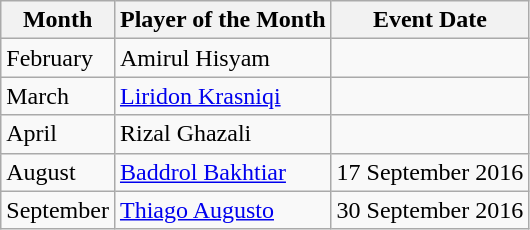<table class="wikitable">
<tr>
<th>Month</th>
<th>Player of the Month</th>
<th>Event Date</th>
</tr>
<tr>
<td>February</td>
<td> Amirul Hisyam</td>
<td></td>
</tr>
<tr>
<td>March</td>
<td> <a href='#'>Liridon Krasniqi</a></td>
<td></td>
</tr>
<tr>
<td>April</td>
<td> Rizal Ghazali</td>
<td></td>
</tr>
<tr>
<td>August</td>
<td> <a href='#'>Baddrol Bakhtiar</a></td>
<td>17 September 2016</td>
</tr>
<tr>
<td>September</td>
<td> <a href='#'>Thiago Augusto</a></td>
<td>30 September 2016</td>
</tr>
</table>
